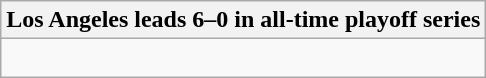<table class="wikitable collapsible collapsed">
<tr>
<th>Los Angeles leads 6–0 in all-time playoff series</th>
</tr>
<tr>
<td><br>




</td>
</tr>
</table>
